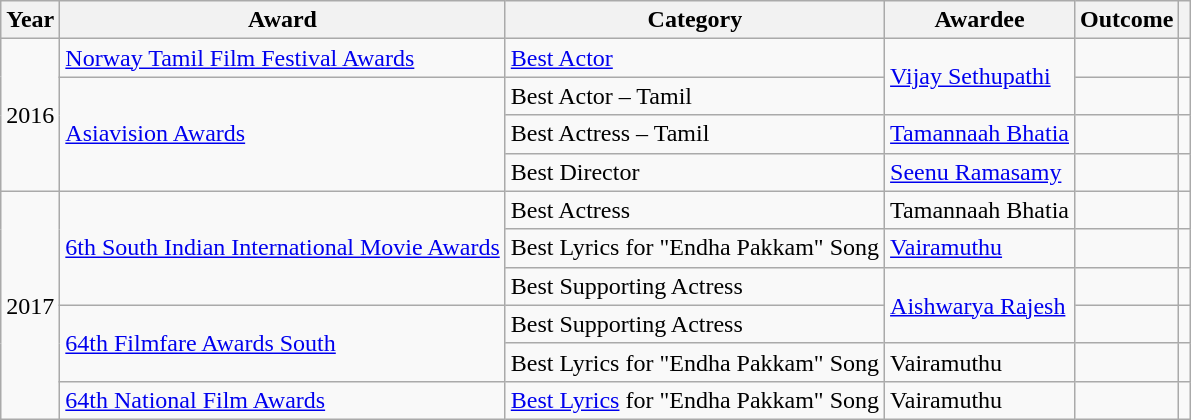<table class="wikitable sortable">
<tr>
<th>Year</th>
<th>Award</th>
<th>Category</th>
<th>Awardee</th>
<th>Outcome</th>
<th></th>
</tr>
<tr>
<td rowspan="4">2016</td>
<td><a href='#'>Norway Tamil Film Festival Awards</a></td>
<td><a href='#'>Best Actor</a></td>
<td rowspan="2"><a href='#'>Vijay Sethupathi</a></td>
<td></td>
<td></td>
</tr>
<tr>
<td rowspan="3"><a href='#'>Asiavision Awards</a></td>
<td>Best Actor – Tamil</td>
<td></td>
<td></td>
</tr>
<tr>
<td>Best Actress – Tamil</td>
<td><a href='#'>Tamannaah Bhatia</a></td>
<td></td>
<td></td>
</tr>
<tr>
<td>Best Director</td>
<td><a href='#'>Seenu Ramasamy</a></td>
<td></td>
<td></td>
</tr>
<tr>
<td rowspan="6">2017</td>
<td rowspan="3"><a href='#'>6th South Indian International Movie Awards</a></td>
<td>Best Actress</td>
<td>Tamannaah Bhatia</td>
<td></td>
<td></td>
</tr>
<tr>
<td>Best Lyrics for "Endha Pakkam" Song</td>
<td><a href='#'>Vairamuthu</a></td>
<td></td>
<td></td>
</tr>
<tr>
<td>Best Supporting Actress</td>
<td rowspan="2"><a href='#'>Aishwarya Rajesh</a></td>
<td></td>
<td></td>
</tr>
<tr>
<td rowspan="2"><a href='#'>64th Filmfare Awards South</a></td>
<td>Best Supporting Actress</td>
<td></td>
<td></td>
</tr>
<tr>
<td>Best Lyrics for "Endha Pakkam" Song</td>
<td>Vairamuthu</td>
<td></td>
<td></td>
</tr>
<tr>
<td><a href='#'>64th National Film Awards</a></td>
<td><a href='#'>Best Lyrics</a> for "Endha Pakkam" Song</td>
<td>Vairamuthu</td>
<td></td>
<td></td>
</tr>
</table>
